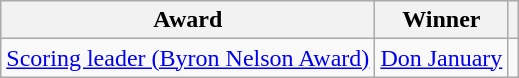<table class="wikitable">
<tr>
<th>Award</th>
<th>Winner</th>
<th></th>
</tr>
<tr>
<td><a href='#'>Scoring leader (Byron Nelson Award)</a></td>
<td> <a href='#'>Don January</a></td>
<td></td>
</tr>
</table>
